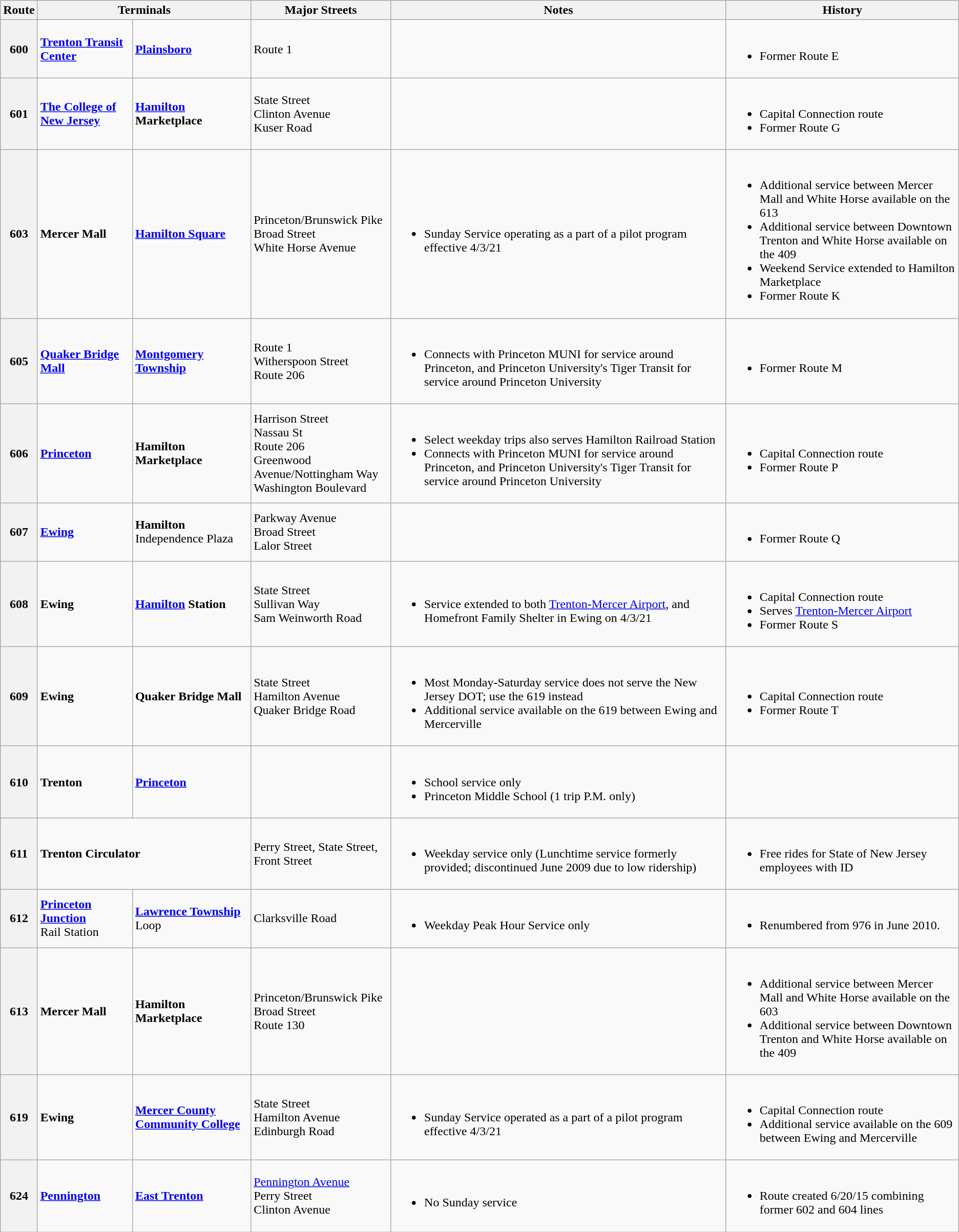<table class="wikitable">
<tr>
<th>Route</th>
<th colspan=2>Terminals</th>
<th>Major Streets</th>
<th>Notes</th>
<th>History</th>
</tr>
<tr>
<th>600</th>
<td><strong><a href='#'>Trenton Transit Center</a></strong></td>
<td><strong><a href='#'>Plainsboro</a></strong></td>
<td>Route 1</td>
<td></td>
<td><br><ul><li>Former Route E</li></ul></td>
</tr>
<tr>
<th>601</th>
<td><strong><a href='#'>The College of New Jersey</a></strong></td>
<td><strong><a href='#'>Hamilton</a> Marketplace</strong></td>
<td>State Street<br>Clinton Avenue<br>Kuser Road</td>
<td></td>
<td><br><ul><li>Capital Connection route</li><li>Former Route G</li></ul></td>
</tr>
<tr>
<th>603</th>
<td><strong>Mercer Mall</strong></td>
<td><strong><a href='#'>Hamilton Square</a></strong></td>
<td>Princeton/Brunswick Pike<br>Broad Street<br>White Horse Avenue</td>
<td><br><ul><li>Sunday Service operating as a part of a pilot program effective 4/3/21</li></ul></td>
<td><br><ul><li>Additional service between Mercer Mall and White Horse available on the 613</li><li>Additional service between Downtown Trenton and White Horse available on the 409</li><li>Weekend Service extended to Hamilton Marketplace</li><li>Former Route K</li></ul></td>
</tr>
<tr>
<th>605</th>
<td><strong><a href='#'>Quaker Bridge Mall</a></strong></td>
<td><strong><a href='#'>Montgomery Township</a></strong></td>
<td>Route 1<br>Witherspoon Street<br>Route 206</td>
<td><br><ul><li>Connects with Princeton MUNI for service around Princeton, and Princeton University's Tiger Transit for service around Princeton University</li></ul></td>
<td><br><ul><li>Former Route M</li></ul></td>
</tr>
<tr>
<th>606</th>
<td><strong><a href='#'>Princeton</a></strong></td>
<td><strong>Hamilton Marketplace</strong></td>
<td>Harrison Street<br>Nassau St<br>Route 206<br>Greenwood Avenue/Nottingham Way<br>Washington Boulevard</td>
<td><br><ul><li>Select weekday trips also serves Hamilton Railroad Station</li><li>Connects with Princeton MUNI for service around Princeton, and Princeton University's Tiger Transit for service around Princeton University</li></ul></td>
<td><br><ul><li>Capital Connection route</li><li>Former Route P</li></ul></td>
</tr>
<tr>
<th>607</th>
<td><strong><a href='#'>Ewing</a></strong></td>
<td><strong>Hamilton</strong><br>Independence Plaza</td>
<td>Parkway Avenue<br>Broad Street<br>Lalor Street</td>
<td></td>
<td><br><ul><li>Former Route Q</li></ul></td>
</tr>
<tr>
<th>608</th>
<td><strong>Ewing</strong></td>
<td><strong><a href='#'>Hamilton</a> Station</strong></td>
<td>State Street<br>Sullivan Way<br>Sam Weinworth Road</td>
<td><br><ul><li>Service extended to both <a href='#'>Trenton-Mercer Airport</a>, and Homefront Family Shelter in Ewing on 4/3/21</li></ul></td>
<td><br><ul><li>Capital Connection route</li><li>Serves <a href='#'>Trenton-Mercer Airport</a></li><li>Former Route S</li></ul></td>
</tr>
<tr>
<th>609</th>
<td><strong>Ewing</strong></td>
<td><strong>Quaker Bridge Mall</strong></td>
<td>State Street<br>Hamilton Avenue<br>Quaker Bridge Road</td>
<td><br><ul><li>Most Monday-Saturday service does not serve the New Jersey DOT; use the 619 instead</li><li>Additional service available on the 619 between Ewing and Mercerville</li></ul></td>
<td><br><ul><li>Capital Connection route</li><li>Former Route T</li></ul></td>
</tr>
<tr>
<th>610</th>
<td><strong>Trenton</strong></td>
<td><strong><a href='#'>Princeton</a></strong></td>
<td></td>
<td><br><ul><li>School service only</li><li>Princeton Middle School (1 trip P.M. only)</li></ul></td>
<td></td>
</tr>
<tr>
<th>611</th>
<td colspan=2><strong>Trenton Circulator</strong></td>
<td>Perry Street, State Street, Front Street</td>
<td><br><ul><li>Weekday service only (Lunchtime service formerly provided; discontinued June 2009 due to low ridership)</li></ul></td>
<td><br><ul><li>Free rides for State of New Jersey employees with ID</li></ul></td>
</tr>
<tr>
<th>612</th>
<td><strong><a href='#'>Princeton Junction</a></strong><br>Rail Station</td>
<td><strong><a href='#'>Lawrence Township</a></strong><br>Loop</td>
<td>Clarksville Road</td>
<td><br><ul><li>Weekday Peak Hour Service only</li></ul></td>
<td><br><ul><li>Renumbered from 976 in June 2010.</li></ul></td>
</tr>
<tr>
<th>613</th>
<td><strong>Mercer Mall</strong></td>
<td><strong>Hamilton Marketplace</strong></td>
<td>Princeton/Brunswick Pike<br>Broad Street<br>Route 130</td>
<td></td>
<td><br><ul><li>Additional service between Mercer Mall and White Horse available on the 603</li><li>Additional service between Downtown Trenton and White Horse available on the 409</li></ul></td>
</tr>
<tr>
<th>619</th>
<td><strong>Ewing</strong></td>
<td><strong><a href='#'>Mercer County Community College</a></strong></td>
<td>State Street<br>Hamilton Avenue<br>Edinburgh Road</td>
<td><br><ul><li>Sunday Service operated as a part of a pilot program effective 4/3/21</li></ul></td>
<td><br><ul><li>Capital Connection route</li><li>Additional service available on the 609 between Ewing and Mercerville</li></ul></td>
</tr>
<tr>
<th>624</th>
<td><strong><a href='#'>Pennington</a></strong></td>
<td><strong><a href='#'>East Trenton</a></strong></td>
<td><a href='#'>Pennington Avenue</a><br>Perry Street<br>Clinton Avenue</td>
<td><br><ul><li>No Sunday service</li></ul></td>
<td><br><ul><li>Route created 6/20/15 combining former 602 and 604 lines</li></ul></td>
</tr>
</table>
